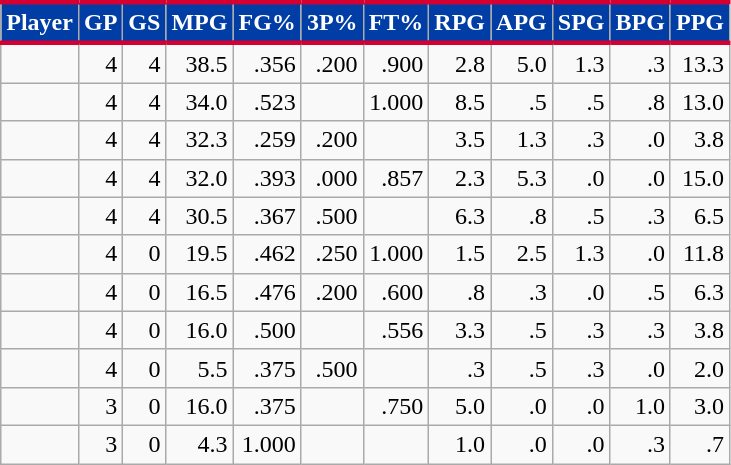<table class="wikitable sortable" style="text-align:right;">
<tr>
<th style="background:#003DA5; color:#FFFFFF; border-top:#D50032 3px solid; border-bottom:#D50032 3px solid;">Player</th>
<th style="background:#003DA5; color:#FFFFFF; border-top:#D50032 3px solid; border-bottom:#D50032 3px solid;">GP</th>
<th style="background:#003DA5; color:#FFFFFF; border-top:#D50032 3px solid; border-bottom:#D50032 3px solid;">GS</th>
<th style="background:#003DA5; color:#FFFFFF; border-top:#D50032 3px solid; border-bottom:#D50032 3px solid;">MPG</th>
<th style="background:#003DA5; color:#FFFFFF; border-top:#D50032 3px solid; border-bottom:#D50032 3px solid;">FG%</th>
<th style="background:#003DA5; color:#FFFFFF; border-top:#D50032 3px solid; border-bottom:#D50032 3px solid;">3P%</th>
<th style="background:#003DA5; color:#FFFFFF; border-top:#D50032 3px solid; border-bottom:#D50032 3px solid;">FT%</th>
<th style="background:#003DA5; color:#FFFFFF; border-top:#D50032 3px solid; border-bottom:#D50032 3px solid;">RPG</th>
<th style="background:#003DA5; color:#FFFFFF; border-top:#D50032 3px solid; border-bottom:#D50032 3px solid;">APG</th>
<th style="background:#003DA5; color:#FFFFFF; border-top:#D50032 3px solid; border-bottom:#D50032 3px solid;">SPG</th>
<th style="background:#003DA5; color:#FFFFFF; border-top:#D50032 3px solid; border-bottom:#D50032 3px solid;">BPG</th>
<th style="background:#003DA5; color:#FFFFFF; border-top:#D50032 3px solid; border-bottom:#D50032 3px solid;">PPG</th>
</tr>
<tr>
<td style="text-align:left;"></td>
<td>4</td>
<td>4</td>
<td>38.5</td>
<td>.356</td>
<td>.200</td>
<td>.900</td>
<td>2.8</td>
<td>5.0</td>
<td>1.3</td>
<td>.3</td>
<td>13.3</td>
</tr>
<tr>
<td style="text-align:left;"></td>
<td>4</td>
<td>4</td>
<td>34.0</td>
<td>.523</td>
<td></td>
<td>1.000</td>
<td>8.5</td>
<td>.5</td>
<td>.5</td>
<td>.8</td>
<td>13.0</td>
</tr>
<tr>
<td style="text-align:left;"></td>
<td>4</td>
<td>4</td>
<td>32.3</td>
<td>.259</td>
<td>.200</td>
<td></td>
<td>3.5</td>
<td>1.3</td>
<td>.3</td>
<td>.0</td>
<td>3.8</td>
</tr>
<tr>
<td style="text-align:left;"></td>
<td>4</td>
<td>4</td>
<td>32.0</td>
<td>.393</td>
<td>.000</td>
<td>.857</td>
<td>2.3</td>
<td>5.3</td>
<td>.0</td>
<td>.0</td>
<td>15.0</td>
</tr>
<tr>
<td style="text-align:left;"></td>
<td>4</td>
<td>4</td>
<td>30.5</td>
<td>.367</td>
<td>.500</td>
<td></td>
<td>6.3</td>
<td>.8</td>
<td>.5</td>
<td>.3</td>
<td>6.5</td>
</tr>
<tr>
<td style="text-align:left;"></td>
<td>4</td>
<td>0</td>
<td>19.5</td>
<td>.462</td>
<td>.250</td>
<td>1.000</td>
<td>1.5</td>
<td>2.5</td>
<td>1.3</td>
<td>.0</td>
<td>11.8</td>
</tr>
<tr>
<td style="text-align:left;"></td>
<td>4</td>
<td>0</td>
<td>16.5</td>
<td>.476</td>
<td>.200</td>
<td>.600</td>
<td>.8</td>
<td>.3</td>
<td>.0</td>
<td>.5</td>
<td>6.3</td>
</tr>
<tr>
<td style="text-align:left;"></td>
<td>4</td>
<td>0</td>
<td>16.0</td>
<td>.500</td>
<td></td>
<td>.556</td>
<td>3.3</td>
<td>.5</td>
<td>.3</td>
<td>.3</td>
<td>3.8</td>
</tr>
<tr>
<td style="text-align:left;"></td>
<td>4</td>
<td>0</td>
<td>5.5</td>
<td>.375</td>
<td>.500</td>
<td></td>
<td>.3</td>
<td>.5</td>
<td>.3</td>
<td>.0</td>
<td>2.0</td>
</tr>
<tr>
<td style="text-align:left;"></td>
<td>3</td>
<td>0</td>
<td>16.0</td>
<td>.375</td>
<td></td>
<td>.750</td>
<td>5.0</td>
<td>.0</td>
<td>.0</td>
<td>1.0</td>
<td>3.0</td>
</tr>
<tr>
<td style="text-align:left;"></td>
<td>3</td>
<td>0</td>
<td>4.3</td>
<td>1.000</td>
<td></td>
<td></td>
<td>1.0</td>
<td>.0</td>
<td>.0</td>
<td>.3</td>
<td>.7</td>
</tr>
</table>
